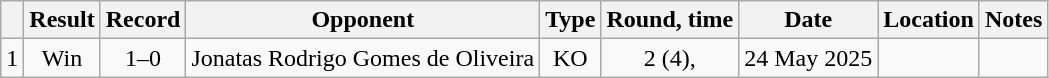<table class="wikitable" style="text-align:center">
<tr>
<th></th>
<th>Result</th>
<th>Record</th>
<th>Opponent</th>
<th>Type</th>
<th>Round, time</th>
<th>Date</th>
<th>Location</th>
<th>Notes</th>
</tr>
<tr>
<td>1</td>
<td>Win</td>
<td>1–0</td>
<td style="text-align:left;">Jonatas Rodrigo Gomes de Oliveira</td>
<td>KO</td>
<td>2 (4), </td>
<td>24 May 2025</td>
<td style="text-align:left;"></td>
<td></td>
</tr>
</table>
